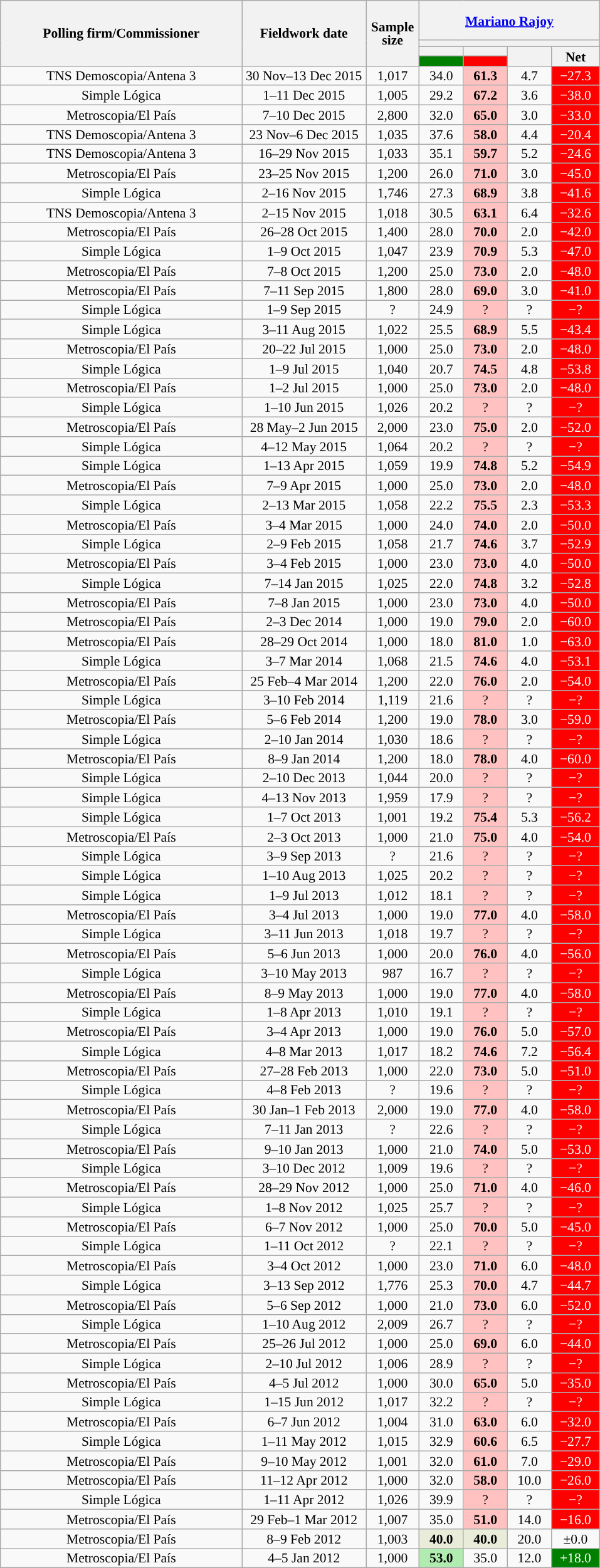<table class="wikitable collapsible collapsed" style="text-align:center; font-size:90%; line-height:14px;">
<tr style="height:42px;">
<th style="width:250px;" rowspan="4">Polling firm/Commissioner</th>
<th style="width:125px;" rowspan="4">Fieldwork date</th>
<th style="width:50px;" rowspan="4">Sample size</th>
<th style="width:185px;" colspan="4"><a href='#'>Mariano Rajoy</a><br></th>
</tr>
<tr>
<th colspan="4" style="background:"></th>
</tr>
<tr>
<th style="width:30px;"></th>
<th style="width:30px;"></th>
<th style="width:30px;" rowspan="2"></th>
<th style="width:30px;" rowspan="2">Net</th>
</tr>
<tr>
<th style="color:inherit;background:#008000;"></th>
<th style="color:inherit;background:#FF0000;"></th>
</tr>
<tr>
<td>TNS Demoscopia/Antena 3</td>
<td>30 Nov–13 Dec 2015</td>
<td>1,017</td>
<td>34.0</td>
<td style="background:#FFC2C1;"><strong>61.3</strong></td>
<td>4.7</td>
<td style="background:#FF0000; color:white;">−27.3</td>
</tr>
<tr>
<td>Simple Lógica</td>
<td>1–11 Dec 2015</td>
<td>1,005</td>
<td>29.2</td>
<td style="background:#FFC2C1;"><strong>67.2</strong></td>
<td>3.6</td>
<td style="background:#FF0000; color:white;">−38.0</td>
</tr>
<tr>
<td>Metroscopia/El País</td>
<td>7–10 Dec 2015</td>
<td>2,800</td>
<td>32.0</td>
<td style="background:#FFC2C1;"><strong>65.0</strong></td>
<td>3.0</td>
<td style="background:#FF0000; color:white;">−33.0</td>
</tr>
<tr>
<td>TNS Demoscopia/Antena 3</td>
<td>23 Nov–6 Dec 2015</td>
<td>1,035</td>
<td>37.6</td>
<td style="background:#FFC2C1;"><strong>58.0</strong></td>
<td>4.4</td>
<td style="background:#FF0000; color:white;">−20.4</td>
</tr>
<tr>
<td>TNS Demoscopia/Antena 3</td>
<td>16–29 Nov 2015</td>
<td>1,033</td>
<td>35.1</td>
<td style="background:#FFC2C1;"><strong>59.7</strong></td>
<td>5.2</td>
<td style="background:#FF0000; color:white;">−24.6</td>
</tr>
<tr>
<td>Metroscopia/El País</td>
<td>23–25 Nov 2015</td>
<td>1,200</td>
<td>26.0</td>
<td style="background:#FFC2C1;"><strong>71.0</strong></td>
<td>3.0</td>
<td style="background:#FF0000; color:white;">−45.0</td>
</tr>
<tr>
<td>Simple Lógica</td>
<td>2–16 Nov 2015</td>
<td>1,746</td>
<td>27.3</td>
<td style="background:#FFC2C1;"><strong>68.9</strong></td>
<td>3.8</td>
<td style="background:#FF0000; color:white;">−41.6</td>
</tr>
<tr>
<td>TNS Demoscopia/Antena 3</td>
<td>2–15 Nov 2015</td>
<td>1,018</td>
<td>30.5</td>
<td style="background:#FFC2C1;"><strong>63.1</strong></td>
<td>6.4</td>
<td style="background:#FF0000; color:white;">−32.6</td>
</tr>
<tr>
<td>Metroscopia/El País</td>
<td>26–28 Oct 2015</td>
<td>1,400</td>
<td>28.0</td>
<td style="background:#FFC2C1;"><strong>70.0</strong></td>
<td>2.0</td>
<td style="background:#FF0000; color:white;">−42.0</td>
</tr>
<tr>
<td>Simple Lógica</td>
<td>1–9 Oct 2015</td>
<td>1,047</td>
<td>23.9</td>
<td style="background:#FFC2C1;"><strong>70.9</strong></td>
<td>5.3</td>
<td style="background:#FF0000; color:white;">−47.0</td>
</tr>
<tr>
<td>Metroscopia/El País</td>
<td>7–8 Oct 2015</td>
<td>1,200</td>
<td>25.0</td>
<td style="background:#FFC2C1;"><strong>73.0</strong></td>
<td>2.0</td>
<td style="background:#FF0000; color:white;">−48.0</td>
</tr>
<tr>
<td>Metroscopia/El País</td>
<td>7–11 Sep 2015</td>
<td>1,800</td>
<td>28.0</td>
<td style="background:#FFC2C1;"><strong>69.0</strong></td>
<td>3.0</td>
<td style="background:#FF0000; color:white;">−41.0</td>
</tr>
<tr>
<td>Simple Lógica</td>
<td>1–9 Sep 2015</td>
<td>?</td>
<td>24.9</td>
<td style="background:#FFC2C1;">?</td>
<td>?</td>
<td style="background:#FF0000; color:white;">−?</td>
</tr>
<tr>
<td>Simple Lógica</td>
<td>3–11 Aug 2015</td>
<td>1,022</td>
<td>25.5</td>
<td style="background:#FFC2C1;"><strong>68.9</strong></td>
<td>5.5</td>
<td style="background:#FF0000; color:white;">−43.4</td>
</tr>
<tr>
<td>Metroscopia/El País</td>
<td>20–22 Jul 2015</td>
<td>1,000</td>
<td>25.0</td>
<td style="background:#FFC2C1;"><strong>73.0</strong></td>
<td>2.0</td>
<td style="background:#FF0000; color:white;">−48.0</td>
</tr>
<tr>
<td>Simple Lógica</td>
<td>1–9 Jul 2015</td>
<td>1,040</td>
<td>20.7</td>
<td style="background:#FFC2C1;"><strong>74.5</strong></td>
<td>4.8</td>
<td style="background:#FF0000; color:white;">−53.8</td>
</tr>
<tr>
<td>Metroscopia/El País</td>
<td>1–2 Jul 2015</td>
<td>1,000</td>
<td>25.0</td>
<td style="background:#FFC2C1;"><strong>73.0</strong></td>
<td>2.0</td>
<td style="background:#FF0000; color:white;">−48.0</td>
</tr>
<tr>
<td>Simple Lógica</td>
<td>1–10 Jun 2015</td>
<td>1,026</td>
<td>20.2</td>
<td style="background:#FFC2C1;">?</td>
<td>?</td>
<td style="background:#FF0000; color:white;">−?</td>
</tr>
<tr>
<td>Metroscopia/El País</td>
<td>28 May–2 Jun 2015</td>
<td>2,000</td>
<td>23.0</td>
<td style="background:#FFC2C1;"><strong>75.0</strong></td>
<td>2.0</td>
<td style="background:#FF0000; color:white;">−52.0</td>
</tr>
<tr>
<td>Simple Lógica</td>
<td>4–12 May 2015</td>
<td>1,064</td>
<td>20.2</td>
<td style="background:#FFC2C1;">?</td>
<td>?</td>
<td style="background:#FF0000; color:white;">−?</td>
</tr>
<tr>
<td>Simple Lógica</td>
<td>1–13 Apr 2015</td>
<td>1,059</td>
<td>19.9</td>
<td style="background:#FFC2C1;"><strong>74.8</strong></td>
<td>5.2</td>
<td style="background:#FF0000; color:white;">−54.9</td>
</tr>
<tr>
<td>Metroscopia/El País</td>
<td>7–9 Apr 2015</td>
<td>1,000</td>
<td>25.0</td>
<td style="background:#FFC2C1;"><strong>73.0</strong></td>
<td>2.0</td>
<td style="background:#FF0000; color:white;">−48.0</td>
</tr>
<tr>
<td>Simple Lógica</td>
<td>2–13 Mar 2015</td>
<td>1,058</td>
<td>22.2</td>
<td style="background:#FFC2C1;"><strong>75.5</strong></td>
<td>2.3</td>
<td style="background:#FF0000; color:white;">−53.3</td>
</tr>
<tr>
<td>Metroscopia/El País</td>
<td>3–4 Mar 2015</td>
<td>1,000</td>
<td>24.0</td>
<td style="background:#FFC2C1;"><strong>74.0</strong></td>
<td>2.0</td>
<td style="background:#FF0000; color:white;">−50.0</td>
</tr>
<tr>
<td>Simple Lógica</td>
<td>2–9 Feb 2015</td>
<td>1,058</td>
<td>21.7</td>
<td style="background:#FFC2C1;"><strong>74.6</strong></td>
<td>3.7</td>
<td style="background:#FF0000; color:white;">−52.9</td>
</tr>
<tr>
<td>Metroscopia/El País</td>
<td>3–4 Feb 2015</td>
<td>1,000</td>
<td>23.0</td>
<td style="background:#FFC2C1;"><strong>73.0</strong></td>
<td>4.0</td>
<td style="background:#FF0000; color:white;">−50.0</td>
</tr>
<tr>
<td>Simple Lógica</td>
<td>7–14 Jan 2015</td>
<td>1,025</td>
<td>22.0</td>
<td style="background:#FFC2C1;"><strong>74.8</strong></td>
<td>3.2</td>
<td style="background:#FF0000; color:white;">−52.8</td>
</tr>
<tr>
<td>Metroscopia/El País</td>
<td>7–8 Jan 2015</td>
<td>1,000</td>
<td>23.0</td>
<td style="background:#FFC2C1;"><strong>73.0</strong></td>
<td>4.0</td>
<td style="background:#FF0000; color:white;">−50.0</td>
</tr>
<tr>
<td>Metroscopia/El País</td>
<td>2–3 Dec 2014</td>
<td>1,000</td>
<td>19.0</td>
<td style="background:#FFC2C1;"><strong>79.0</strong></td>
<td>2.0</td>
<td style="background:#FF0000; color:white;">−60.0</td>
</tr>
<tr>
<td>Metroscopia/El País</td>
<td>28–29 Oct 2014</td>
<td>1,000</td>
<td>18.0</td>
<td style="background:#FFC2C1;"><strong>81.0</strong></td>
<td>1.0</td>
<td style="background:#FF0000; color:white;">−63.0</td>
</tr>
<tr>
<td>Simple Lógica</td>
<td>3–7 Mar 2014</td>
<td>1,068</td>
<td>21.5</td>
<td style="background:#FFC2C1;"><strong>74.6</strong></td>
<td>4.0</td>
<td style="background:#FF0000; color:white;">−53.1</td>
</tr>
<tr>
<td>Metroscopia/El País</td>
<td>25 Feb–4 Mar 2014</td>
<td>1,200</td>
<td>22.0</td>
<td style="background:#FFC2C1;"><strong>76.0</strong></td>
<td>2.0</td>
<td style="background:#FF0000; color:white;">−54.0</td>
</tr>
<tr>
<td>Simple Lógica</td>
<td>3–10 Feb 2014</td>
<td>1,119</td>
<td>21.6</td>
<td style="background:#FFC2C1;">?</td>
<td>?</td>
<td style="background:#FF0000; color:white;">−?</td>
</tr>
<tr>
<td>Metroscopia/El País</td>
<td>5–6 Feb 2014</td>
<td>1,200</td>
<td>19.0</td>
<td style="background:#FFC2C1;"><strong>78.0</strong></td>
<td>3.0</td>
<td style="background:#FF0000; color:white;">−59.0</td>
</tr>
<tr>
<td>Simple Lógica</td>
<td>2–10 Jan 2014</td>
<td>1,030</td>
<td>18.6</td>
<td style="background:#FFC2C1;">?</td>
<td>?</td>
<td style="background:#FF0000; color:white;">−?</td>
</tr>
<tr>
<td>Metroscopia/El País</td>
<td>8–9 Jan 2014</td>
<td>1,200</td>
<td>18.0</td>
<td style="background:#FFC2C1;"><strong>78.0</strong></td>
<td>4.0</td>
<td style="background:#FF0000; color:white;">−60.0</td>
</tr>
<tr>
<td>Simple Lógica</td>
<td>2–10 Dec 2013</td>
<td>1,044</td>
<td>20.0</td>
<td style="background:#FFC2C1;">?</td>
<td>?</td>
<td style="background:#FF0000; color:white;">−?</td>
</tr>
<tr>
<td>Simple Lógica</td>
<td>4–13 Nov 2013</td>
<td>1,959</td>
<td>17.9</td>
<td style="background:#FFC2C1;">?</td>
<td>?</td>
<td style="background:#FF0000; color:white;">−?</td>
</tr>
<tr>
<td>Simple Lógica</td>
<td>1–7 Oct 2013</td>
<td>1,001</td>
<td>19.2</td>
<td style="background:#FFC2C1;"><strong>75.4</strong></td>
<td>5.3</td>
<td style="background:#FF0000; color:white;">−56.2</td>
</tr>
<tr>
<td>Metroscopia/El País</td>
<td>2–3 Oct 2013</td>
<td>1,000</td>
<td>21.0</td>
<td style="background:#FFC2C1;"><strong>75.0</strong></td>
<td>4.0</td>
<td style="background:#FF0000; color:white;">−54.0</td>
</tr>
<tr>
<td>Simple Lógica</td>
<td>3–9 Sep 2013</td>
<td>?</td>
<td>21.6</td>
<td style="background:#FFC2C1;">?</td>
<td>?</td>
<td style="background:#FF0000; color:white;">−?</td>
</tr>
<tr>
<td>Simple Lógica</td>
<td>1–10 Aug 2013</td>
<td>1,025</td>
<td>20.2</td>
<td style="background:#FFC2C1;">?</td>
<td>?</td>
<td style="background:#FF0000; color:white;">−?</td>
</tr>
<tr>
<td>Simple Lógica</td>
<td>1–9 Jul 2013</td>
<td>1,012</td>
<td>18.1</td>
<td style="background:#FFC2C1;">?</td>
<td>?</td>
<td style="background:#FF0000; color:white;">−?</td>
</tr>
<tr>
<td>Metroscopia/El País</td>
<td>3–4 Jul 2013</td>
<td>1,000</td>
<td>19.0</td>
<td style="background:#FFC2C1;"><strong>77.0</strong></td>
<td>4.0</td>
<td style="background:#FF0000; color:white;">−58.0</td>
</tr>
<tr>
<td>Simple Lógica</td>
<td>3–11 Jun 2013</td>
<td>1,018</td>
<td>19.7</td>
<td style="background:#FFC2C1;">?</td>
<td>?</td>
<td style="background:#FF0000; color:white;">−?</td>
</tr>
<tr>
<td>Metroscopia/El País</td>
<td>5–6 Jun 2013</td>
<td>1,000</td>
<td>20.0</td>
<td style="background:#FFC2C1;"><strong>76.0</strong></td>
<td>4.0</td>
<td style="background:#FF0000; color:white;">−56.0</td>
</tr>
<tr>
<td>Simple Lógica</td>
<td>3–10 May 2013</td>
<td>987</td>
<td>16.7</td>
<td style="background:#FFC2C1;">?</td>
<td>?</td>
<td style="background:#FF0000; color:white;">−?</td>
</tr>
<tr>
<td>Metroscopia/El País</td>
<td>8–9 May 2013</td>
<td>1,000</td>
<td>19.0</td>
<td style="background:#FFC2C1;"><strong>77.0</strong></td>
<td>4.0</td>
<td style="background:#FF0000; color:white;">−58.0</td>
</tr>
<tr>
<td>Simple Lógica</td>
<td>1–8 Apr 2013</td>
<td>1,010</td>
<td>19.1</td>
<td style="background:#FFC2C1;">?</td>
<td>?</td>
<td style="background:#FF0000; color:white;">−?</td>
</tr>
<tr>
<td>Metroscopia/El País</td>
<td>3–4 Apr 2013</td>
<td>1,000</td>
<td>19.0</td>
<td style="background:#FFC2C1;"><strong>76.0</strong></td>
<td>5.0</td>
<td style="background:#FF0000; color:white;">−57.0</td>
</tr>
<tr>
<td>Simple Lógica</td>
<td>4–8 Mar 2013</td>
<td>1,017</td>
<td>18.2</td>
<td style="background:#FFC2C1;"><strong>74.6</strong></td>
<td>7.2</td>
<td style="background:#FF0000; color:white;">−56.4</td>
</tr>
<tr>
<td>Metroscopia/El País</td>
<td>27–28 Feb 2013</td>
<td>1,000</td>
<td>22.0</td>
<td style="background:#FFC2C1;"><strong>73.0</strong></td>
<td>5.0</td>
<td style="background:#FF0000; color:white;">−51.0</td>
</tr>
<tr>
<td>Simple Lógica</td>
<td>4–8 Feb 2013</td>
<td>?</td>
<td>19.6</td>
<td style="background:#FFC2C1;">?</td>
<td>?</td>
<td style="background:#FF0000; color:white;">−?</td>
</tr>
<tr>
<td>Metroscopia/El País</td>
<td>30 Jan–1 Feb 2013</td>
<td>2,000</td>
<td>19.0</td>
<td style="background:#FFC2C1;"><strong>77.0</strong></td>
<td>4.0</td>
<td style="background:#FF0000; color:white;">−58.0</td>
</tr>
<tr>
<td>Simple Lógica</td>
<td>7–11 Jan 2013</td>
<td>?</td>
<td>22.6</td>
<td style="background:#FFC2C1;">?</td>
<td>?</td>
<td style="background:#FF0000; color:white;">−?</td>
</tr>
<tr>
<td>Metroscopia/El País</td>
<td>9–10 Jan 2013</td>
<td>1,000</td>
<td>21.0</td>
<td style="background:#FFC2C1;"><strong>74.0</strong></td>
<td>5.0</td>
<td style="background:#FF0000; color:white;">−53.0</td>
</tr>
<tr>
<td>Simple Lógica</td>
<td>3–10 Dec 2012</td>
<td>1,009</td>
<td>19.6</td>
<td style="background:#FFC2C1;">?</td>
<td>?</td>
<td style="background:#FF0000; color:white;">−?</td>
</tr>
<tr>
<td>Metroscopia/El País</td>
<td>28–29 Nov 2012</td>
<td>1,000</td>
<td>25.0</td>
<td style="background:#FFC2C1;"><strong>71.0</strong></td>
<td>4.0</td>
<td style="background:#FF0000; color:white;">−46.0</td>
</tr>
<tr>
<td>Simple Lógica</td>
<td>1–8 Nov 2012</td>
<td>1,025</td>
<td>25.7</td>
<td style="background:#FFC2C1;">?</td>
<td>?</td>
<td style="background:#FF0000; color:white;">−?</td>
</tr>
<tr>
<td>Metroscopia/El País</td>
<td>6–7 Nov 2012</td>
<td>1,000</td>
<td>25.0</td>
<td style="background:#FFC2C1;"><strong>70.0</strong></td>
<td>5.0</td>
<td style="background:#FF0000; color:white;">−45.0</td>
</tr>
<tr>
<td>Simple Lógica</td>
<td>1–11 Oct 2012</td>
<td>?</td>
<td>22.1</td>
<td style="background:#FFC2C1;">?</td>
<td>?</td>
<td style="background:#FF0000; color:white;">−?</td>
</tr>
<tr>
<td>Metroscopia/El País</td>
<td>3–4 Oct 2012</td>
<td>1,000</td>
<td>23.0</td>
<td style="background:#FFC2C1;"><strong>71.0</strong></td>
<td>6.0</td>
<td style="background:#FF0000; color:white;">−48.0</td>
</tr>
<tr>
<td>Simple Lógica</td>
<td>3–13 Sep 2012</td>
<td>1,776</td>
<td>25.3</td>
<td style="background:#FFC2C1;"><strong>70.0</strong></td>
<td>4.7</td>
<td style="background:#FF0000; color:white;">−44.7</td>
</tr>
<tr>
<td>Metroscopia/El País</td>
<td>5–6 Sep 2012</td>
<td>1,000</td>
<td>21.0</td>
<td style="background:#FFC2C1;"><strong>73.0</strong></td>
<td>6.0</td>
<td style="background:#FF0000; color:white;">−52.0</td>
</tr>
<tr>
<td>Simple Lógica</td>
<td>1–10 Aug 2012</td>
<td>2,009</td>
<td>26.7</td>
<td style="background:#FFC2C1;">?</td>
<td>?</td>
<td style="background:#FF0000; color:white;">−?</td>
</tr>
<tr>
<td>Metroscopia/El País</td>
<td>25–26 Jul 2012</td>
<td>1,000</td>
<td>25.0</td>
<td style="background:#FFC2C1;"><strong>69.0</strong></td>
<td>6.0</td>
<td style="background:#FF0000; color:white;">−44.0</td>
</tr>
<tr>
<td>Simple Lógica</td>
<td>2–10 Jul 2012</td>
<td>1,006</td>
<td>28.9</td>
<td style="background:#FFC2C1;">?</td>
<td>?</td>
<td style="background:#FF0000; color:white;">−?</td>
</tr>
<tr>
<td>Metroscopia/El País</td>
<td>4–5 Jul 2012</td>
<td>1,000</td>
<td>30.0</td>
<td style="background:#FFC2C1;"><strong>65.0</strong></td>
<td>5.0</td>
<td style="background:#FF0000; color:white;">−35.0</td>
</tr>
<tr>
<td>Simple Lógica</td>
<td>1–15 Jun 2012</td>
<td>1,017</td>
<td>32.2</td>
<td style="background:#FFC2C1;">?</td>
<td>?</td>
<td style="background:#FF0000; color:white;">−?</td>
</tr>
<tr>
<td>Metroscopia/El País</td>
<td>6–7 Jun 2012</td>
<td>1,004</td>
<td>31.0</td>
<td style="background:#FFC2C1;"><strong>63.0</strong></td>
<td>6.0</td>
<td style="background:#FF0000; color:white;">−32.0</td>
</tr>
<tr>
<td>Simple Lógica</td>
<td>1–11 May 2012</td>
<td>1,015</td>
<td>32.9</td>
<td style="background:#FFC2C1;"><strong>60.6</strong></td>
<td>6.5</td>
<td style="background:#FF0000; color:white;">−27.7</td>
</tr>
<tr>
<td>Metroscopia/El País</td>
<td>9–10 May 2012</td>
<td>1,001</td>
<td>32.0</td>
<td style="background:#FFC2C1;"><strong>61.0</strong></td>
<td>7.0</td>
<td style="background:#FF0000; color:white;">−29.0</td>
</tr>
<tr>
<td>Metroscopia/El País</td>
<td>11–12 Apr 2012</td>
<td>1,000</td>
<td>32.0</td>
<td style="background:#FFC2C1;"><strong>58.0</strong></td>
<td>10.0</td>
<td style="background:#FF0000; color:white;">−26.0</td>
</tr>
<tr>
<td>Simple Lógica</td>
<td>1–11 Apr 2012</td>
<td>1,026</td>
<td>39.9</td>
<td style="background:#FFC2C1;">?</td>
<td>?</td>
<td style="background:#FF0000; color:white;">−?</td>
</tr>
<tr>
<td>Metroscopia/El País</td>
<td>29 Feb–1 Mar 2012</td>
<td>1,007</td>
<td>35.0</td>
<td style="background:#FFC2C1;"><strong>51.0</strong></td>
<td>14.0</td>
<td style="background:#FF0000; color:white;">−16.0</td>
</tr>
<tr>
<td>Metroscopia/El País</td>
<td>8–9 Feb 2012</td>
<td>1,003</td>
<td style="background:#E8ECD9;"><strong>40.0</strong></td>
<td style="background:#E8ECD9;"><strong>40.0</strong></td>
<td>20.0</td>
<td>±0.0</td>
</tr>
<tr>
<td>Metroscopia/El País</td>
<td>4–5 Jan 2012</td>
<td>1,000</td>
<td style="background:#B0ECB0;"><strong>53.0</strong></td>
<td>35.0</td>
<td>12.0</td>
<td style="background:#008000; color:white;">+18.0</td>
</tr>
</table>
